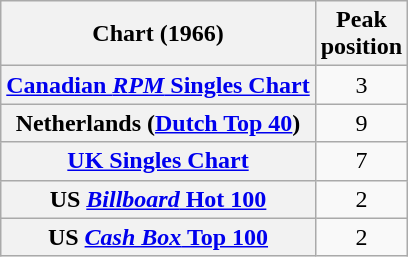<table class="wikitable sortable plainrowheaders">
<tr>
<th>Chart (1966)</th>
<th>Peak<br>position</th>
</tr>
<tr>
<th scope=row><a href='#'>Canadian <em>RPM</em> Singles Chart</a></th>
<td style="text-align:center;">3</td>
</tr>
<tr>
<th scope=row>Netherlands (<a href='#'>Dutch Top 40</a>)</th>
<td style="text-align:center;">9</td>
</tr>
<tr>
<th scope=row><a href='#'>UK Singles Chart</a></th>
<td style="text-align:center;">7</td>
</tr>
<tr>
<th scope=row>US <a href='#'><em>Billboard</em> Hot 100</a></th>
<td style="text-align:center;">2</td>
</tr>
<tr>
<th scope=row>US <a href='#'><em>Cash Box</em> Top 100</a></th>
<td style="text-align:center;">2</td>
</tr>
</table>
